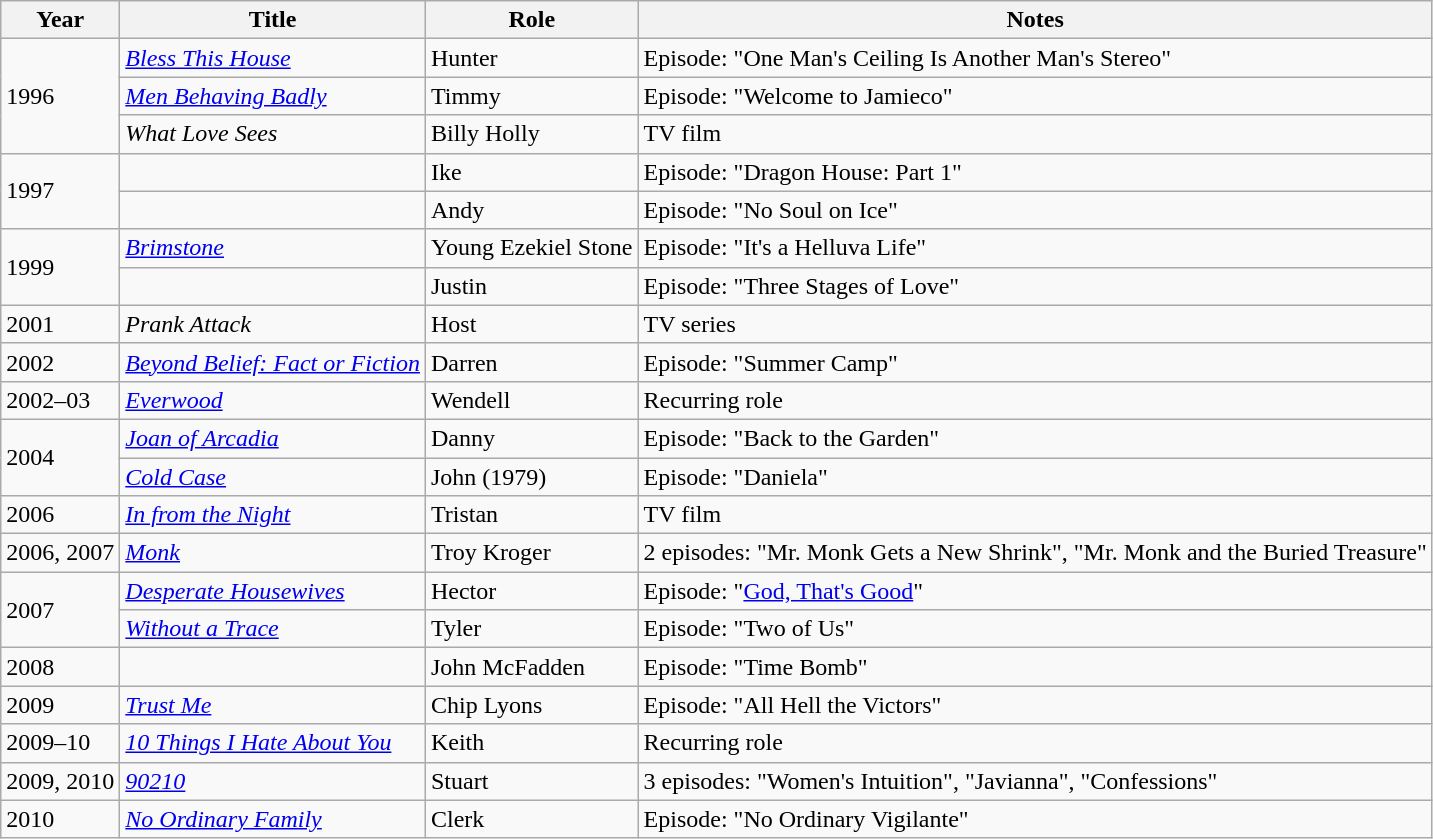<table class="wikitable sortable">
<tr>
<th>Year</th>
<th>Title</th>
<th>Role</th>
<th class="unsortable">Notes</th>
</tr>
<tr>
<td rowspan=3>1996</td>
<td><em><a href='#'>Bless This House</a></em></td>
<td>Hunter</td>
<td>Episode: "One Man's Ceiling Is Another Man's Stereo"</td>
</tr>
<tr>
<td><em><a href='#'>Men Behaving Badly</a></em></td>
<td>Timmy</td>
<td>Episode: "Welcome to Jamieco"</td>
</tr>
<tr>
<td><em>What Love Sees</em></td>
<td>Billy Holly</td>
<td>TV film</td>
</tr>
<tr>
<td rowspan=2>1997</td>
<td><em></em></td>
<td>Ike</td>
<td>Episode: "Dragon House: Part 1"</td>
</tr>
<tr>
<td><em></em></td>
<td>Andy</td>
<td>Episode: "No Soul on Ice"</td>
</tr>
<tr>
<td rowspan=2>1999</td>
<td><em><a href='#'>Brimstone</a></em></td>
<td>Young Ezekiel Stone</td>
<td>Episode: "It's a Helluva Life"</td>
</tr>
<tr>
<td><em></em></td>
<td>Justin</td>
<td>Episode: "Three Stages of Love"</td>
</tr>
<tr>
<td>2001</td>
<td><em>Prank Attack</em></td>
<td>Host</td>
<td>TV series</td>
</tr>
<tr>
<td>2002</td>
<td><em><a href='#'>Beyond Belief: Fact or Fiction</a></em></td>
<td>Darren</td>
<td>Episode: "Summer Camp"</td>
</tr>
<tr>
<td>2002–03</td>
<td><em><a href='#'>Everwood</a></em></td>
<td>Wendell</td>
<td>Recurring role</td>
</tr>
<tr>
<td rowspan=2>2004</td>
<td><em><a href='#'>Joan of Arcadia</a></em></td>
<td>Danny</td>
<td>Episode: "Back to the Garden"</td>
</tr>
<tr>
<td><em><a href='#'>Cold Case</a></em></td>
<td>John (1979)</td>
<td>Episode: "Daniela"</td>
</tr>
<tr>
<td>2006</td>
<td><em><a href='#'>In from the Night</a></em></td>
<td>Tristan</td>
<td>TV film</td>
</tr>
<tr>
<td>2006, 2007</td>
<td><em><a href='#'>Monk</a></em></td>
<td>Troy Kroger</td>
<td>2 episodes: "Mr. Monk Gets a New Shrink", "Mr. Monk and the Buried Treasure"</td>
</tr>
<tr>
<td rowspan=2>2007</td>
<td><em><a href='#'>Desperate Housewives</a></em></td>
<td>Hector</td>
<td>Episode: "<a href='#'>God, That's Good</a>"</td>
</tr>
<tr>
<td><em><a href='#'>Without a Trace</a></em></td>
<td>Tyler</td>
<td>Episode: "Two of Us"</td>
</tr>
<tr>
<td>2008</td>
<td><em></em></td>
<td>John McFadden</td>
<td>Episode: "Time Bomb"</td>
</tr>
<tr>
<td>2009</td>
<td><em><a href='#'>Trust Me</a></em></td>
<td>Chip Lyons</td>
<td>Episode: "All Hell the Victors"</td>
</tr>
<tr>
<td>2009–10</td>
<td><em><a href='#'>10 Things I Hate About You</a></em></td>
<td>Keith</td>
<td>Recurring role</td>
</tr>
<tr>
<td>2009, 2010</td>
<td><em><a href='#'>90210</a></em></td>
<td>Stuart</td>
<td>3 episodes: "Women's Intuition", "Javianna", "Confessions"</td>
</tr>
<tr>
<td>2010</td>
<td><em><a href='#'>No Ordinary Family</a></em></td>
<td>Clerk</td>
<td>Episode: "No Ordinary Vigilante"</td>
</tr>
</table>
